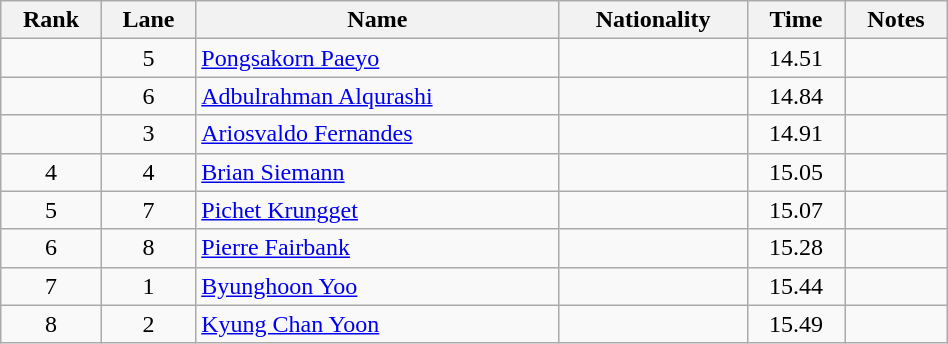<table class="wikitable sortable" style="text-align:center ; width:50%">
<tr>
<th>Rank</th>
<th>Lane</th>
<th>Name</th>
<th>Nationality</th>
<th>Time</th>
<th>Notes</th>
</tr>
<tr>
<td align=center></td>
<td>5</td>
<td align=left><a href='#'>Pongsakorn Paeyo</a></td>
<td align=left></td>
<td>14.51</td>
<td></td>
</tr>
<tr>
<td align=center></td>
<td>6</td>
<td align=left><a href='#'>Adbulrahman Alqurashi</a></td>
<td align=left></td>
<td>14.84</td>
<td></td>
</tr>
<tr>
<td align=center></td>
<td>3</td>
<td align=left><a href='#'>Ariosvaldo Fernandes</a></td>
<td align=left></td>
<td>14.91</td>
<td></td>
</tr>
<tr>
<td align=center>4</td>
<td>4</td>
<td align=left><a href='#'>Brian Siemann</a></td>
<td align=left></td>
<td>15.05</td>
<td></td>
</tr>
<tr>
<td align=center>5</td>
<td>7</td>
<td align=left><a href='#'>Pichet Krungget</a></td>
<td align=left></td>
<td>15.07</td>
<td></td>
</tr>
<tr>
<td align=center>6</td>
<td>8</td>
<td align=left><a href='#'>Pierre Fairbank</a></td>
<td align=left></td>
<td>15.28</td>
<td></td>
</tr>
<tr>
<td align=center>7</td>
<td>1</td>
<td align=left><a href='#'>Byunghoon Yoo</a></td>
<td align=left></td>
<td>15.44</td>
<td></td>
</tr>
<tr>
<td align=center>8</td>
<td>2</td>
<td align=left><a href='#'>Kyung Chan Yoon</a></td>
<td align=left></td>
<td>15.49</td>
<td></td>
</tr>
</table>
